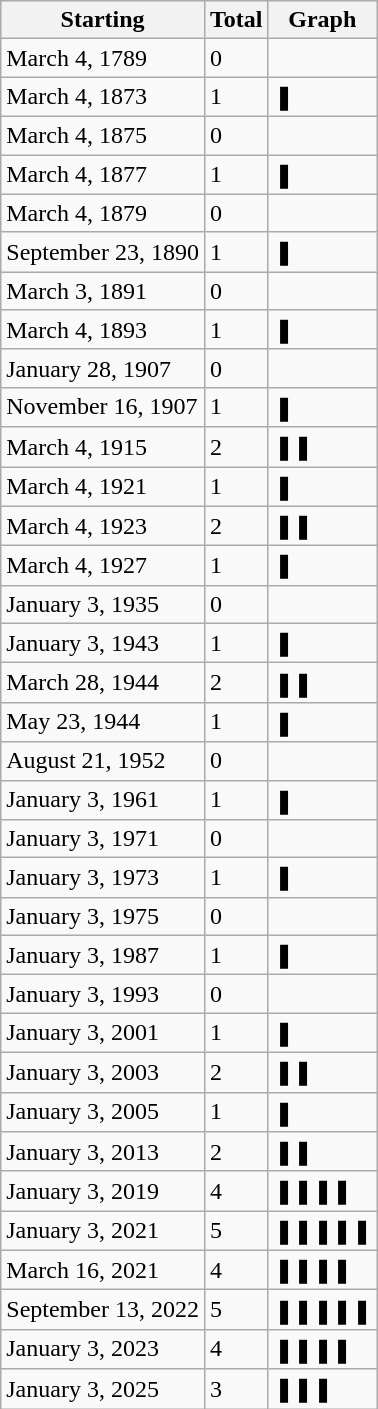<table class="wikitable sortable">
<tr>
<th>Starting</th>
<th>Total</th>
<th>Graph</th>
</tr>
<tr>
<td>March 4, 1789</td>
<td>0</td>
<td> </td>
</tr>
<tr>
<td>March 4, 1873</td>
<td>1</td>
<td>❚</td>
</tr>
<tr>
<td>March 4, 1875</td>
<td>0</td>
<td> </td>
</tr>
<tr>
<td>March 4, 1877</td>
<td>1</td>
<td>❚</td>
</tr>
<tr>
<td>March 4, 1879</td>
<td>0</td>
<td> </td>
</tr>
<tr>
<td>September 23, 1890</td>
<td>1</td>
<td>❚</td>
</tr>
<tr>
<td>March 3, 1891</td>
<td>0</td>
<td> </td>
</tr>
<tr>
<td>March 4, 1893</td>
<td>1</td>
<td>❚</td>
</tr>
<tr>
<td>January 28, 1907</td>
<td>0</td>
<td> </td>
</tr>
<tr>
<td>November 16, 1907</td>
<td>1</td>
<td>❚</td>
</tr>
<tr>
<td>March 4, 1915</td>
<td>2</td>
<td>❚❚</td>
</tr>
<tr>
<td>March 4, 1921</td>
<td>1</td>
<td>❚</td>
</tr>
<tr>
<td>March 4, 1923</td>
<td>2</td>
<td>❚❚</td>
</tr>
<tr>
<td>March 4, 1927</td>
<td>1</td>
<td>❚</td>
</tr>
<tr>
<td>January 3, 1935</td>
<td>0</td>
<td> </td>
</tr>
<tr>
<td>January 3, 1943</td>
<td>1</td>
<td>❚</td>
</tr>
<tr>
<td>March 28, 1944</td>
<td>2</td>
<td>❚❚</td>
</tr>
<tr>
<td>May 23, 1944</td>
<td>1</td>
<td>❚</td>
</tr>
<tr>
<td>August 21, 1952</td>
<td>0</td>
<td> </td>
</tr>
<tr>
<td>January 3, 1961</td>
<td>1</td>
<td>❚</td>
</tr>
<tr>
<td>January 3, 1971</td>
<td>0</td>
<td> </td>
</tr>
<tr>
<td>January 3, 1973</td>
<td>1</td>
<td>❚</td>
</tr>
<tr>
<td>January 3, 1975</td>
<td>0</td>
<td> </td>
</tr>
<tr>
<td>January 3, 1987</td>
<td>1</td>
<td>❚</td>
</tr>
<tr>
<td>January 3, 1993</td>
<td>0</td>
<td> </td>
</tr>
<tr>
<td>January 3, 2001</td>
<td>1</td>
<td>❚</td>
</tr>
<tr>
<td>January 3, 2003</td>
<td>2</td>
<td>❚❚</td>
</tr>
<tr>
<td>January 3, 2005</td>
<td>1</td>
<td>❚</td>
</tr>
<tr>
<td>January 3, 2013</td>
<td>2</td>
<td>❚❚</td>
</tr>
<tr>
<td>January 3, 2019</td>
<td>4</td>
<td>❚❚❚❚</td>
</tr>
<tr>
<td>January 3, 2021</td>
<td>5</td>
<td>❚❚❚❚❚</td>
</tr>
<tr>
<td>March 16, 2021</td>
<td>4</td>
<td>❚❚❚❚</td>
</tr>
<tr>
<td>September 13, 2022</td>
<td>5</td>
<td>❚❚❚❚❚</td>
</tr>
<tr>
<td>January 3, 2023</td>
<td>4</td>
<td>❚❚❚❚</td>
</tr>
<tr>
<td>January 3, 2025</td>
<td>3</td>
<td>❚❚❚</td>
</tr>
</table>
